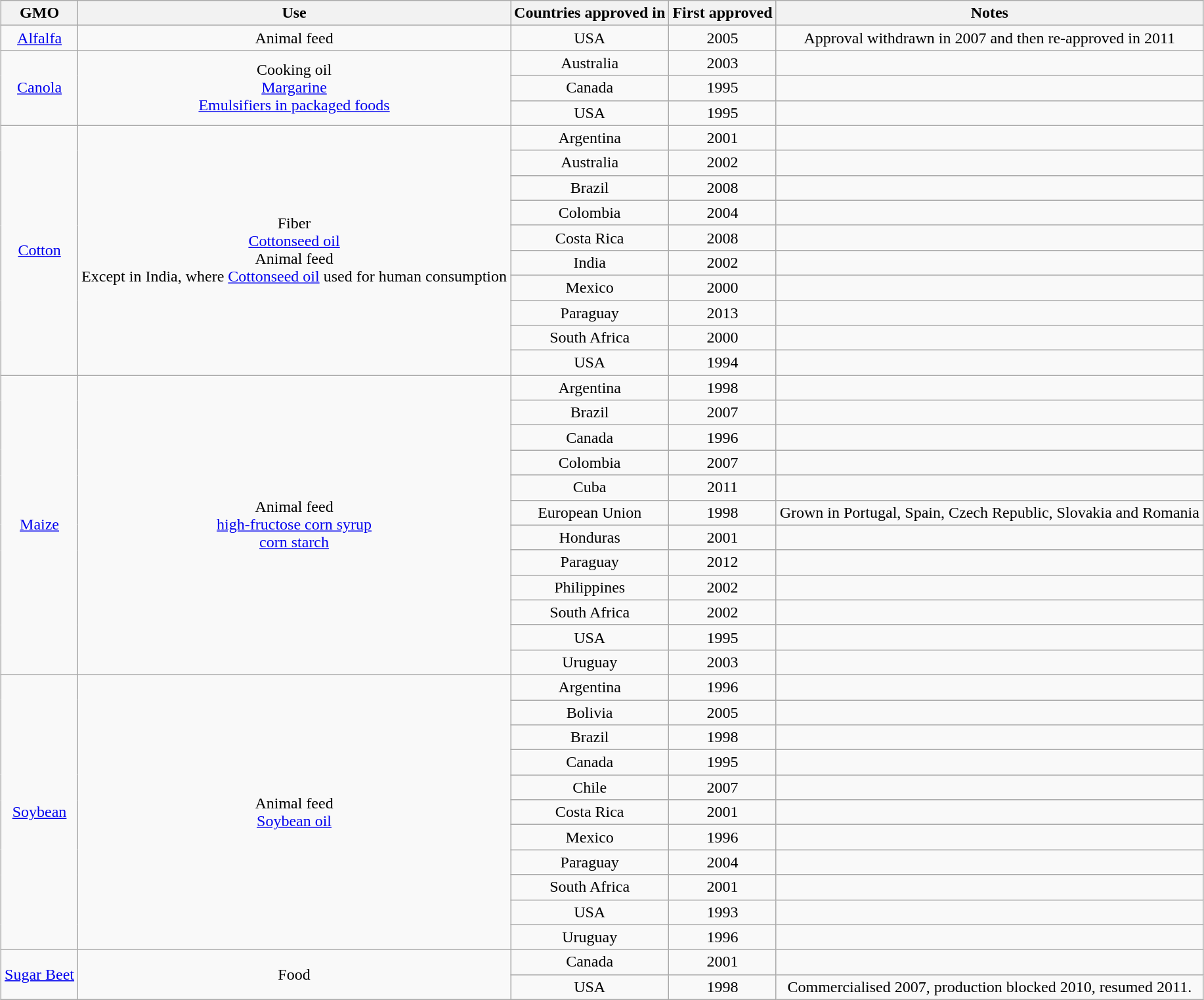<table style="margin:auto; text-align:center" class="wikitable sortable">
<tr>
<th>GMO</th>
<th>Use</th>
<th>Countries approved in</th>
<th>First approved</th>
<th>Notes</th>
</tr>
<tr>
<td><a href='#'>Alfalfa</a></td>
<td>Animal feed</td>
<td>USA</td>
<td>2005</td>
<td>Approval withdrawn in 2007 and then re-approved in 2011</td>
</tr>
<tr>
<td rowspan="3"><a href='#'>Canola</a></td>
<td rowspan="3">Cooking oil<br><a href='#'>Margarine</a><br><a href='#'>Emulsifiers in packaged foods</a></td>
<td>Australia</td>
<td>2003</td>
<td></td>
</tr>
<tr>
<td>Canada</td>
<td>1995</td>
<td></td>
</tr>
<tr>
<td>USA</td>
<td>1995</td>
<td></td>
</tr>
<tr>
<td rowspan="10"><a href='#'>Cotton</a></td>
<td rowspan="10">Fiber<br><a href='#'>Cottonseed oil</a><br>Animal feed <br>Except in India, where <a href='#'>Cottonseed oil</a> used for human consumption</td>
<td>Argentina</td>
<td>2001</td>
<td></td>
</tr>
<tr>
<td>Australia</td>
<td>2002</td>
<td></td>
</tr>
<tr>
<td>Brazil</td>
<td>2008</td>
<td></td>
</tr>
<tr>
<td>Colombia</td>
<td>2004</td>
<td></td>
</tr>
<tr>
<td>Costa Rica</td>
<td>2008</td>
<td></td>
</tr>
<tr>
<td>India</td>
<td>2002</td>
<td></td>
</tr>
<tr>
<td>Mexico</td>
<td>2000</td>
<td></td>
</tr>
<tr>
<td>Paraguay</td>
<td>2013</td>
<td></td>
</tr>
<tr>
<td>South Africa</td>
<td>2000</td>
<td></td>
</tr>
<tr>
<td>USA</td>
<td>1994</td>
<td></td>
</tr>
<tr>
<td rowspan="12"><a href='#'>Maize</a></td>
<td rowspan="12">Animal feed<br><a href='#'>high-fructose corn syrup</a><br><a href='#'>corn starch</a></td>
<td>Argentina</td>
<td>1998</td>
<td></td>
</tr>
<tr>
<td>Brazil</td>
<td>2007</td>
<td></td>
</tr>
<tr>
<td>Canada</td>
<td>1996</td>
<td></td>
</tr>
<tr>
<td>Colombia</td>
<td>2007</td>
<td></td>
</tr>
<tr>
<td>Cuba</td>
<td>2011</td>
<td></td>
</tr>
<tr>
<td>European Union</td>
<td>1998</td>
<td>Grown in Portugal, Spain, Czech Republic, Slovakia and Romania</td>
</tr>
<tr>
<td>Honduras</td>
<td>2001</td>
<td></td>
</tr>
<tr>
<td>Paraguay</td>
<td>2012</td>
<td></td>
</tr>
<tr>
<td>Philippines</td>
<td>2002</td>
<td></td>
</tr>
<tr>
<td>South Africa</td>
<td>2002</td>
<td></td>
</tr>
<tr>
<td>USA</td>
<td>1995</td>
<td></td>
</tr>
<tr>
<td>Uruguay</td>
<td>2003</td>
<td></td>
</tr>
<tr>
<td rowspan="11"><a href='#'>Soybean</a></td>
<td rowspan="11">Animal feed<br><a href='#'>Soybean oil</a></td>
<td>Argentina</td>
<td>1996</td>
<td></td>
</tr>
<tr>
<td>Bolivia</td>
<td>2005</td>
<td></td>
</tr>
<tr>
<td>Brazil</td>
<td>1998</td>
<td></td>
</tr>
<tr>
<td>Canada</td>
<td>1995</td>
<td></td>
</tr>
<tr>
<td>Chile</td>
<td>2007</td>
<td></td>
</tr>
<tr>
<td>Costa Rica</td>
<td>2001</td>
<td></td>
</tr>
<tr>
<td>Mexico</td>
<td>1996</td>
<td></td>
</tr>
<tr>
<td>Paraguay</td>
<td>2004</td>
<td></td>
</tr>
<tr>
<td>South Africa</td>
<td>2001</td>
<td></td>
</tr>
<tr>
<td>USA</td>
<td>1993</td>
<td></td>
</tr>
<tr>
<td>Uruguay</td>
<td>1996</td>
<td></td>
</tr>
<tr>
<td rowspan="2"><a href='#'>Sugar Beet</a></td>
<td rowspan="2">Food</td>
<td>Canada</td>
<td>2001</td>
<td></td>
</tr>
<tr>
<td>USA</td>
<td>1998</td>
<td>Commercialised 2007, production blocked 2010, resumed 2011.</td>
</tr>
</table>
